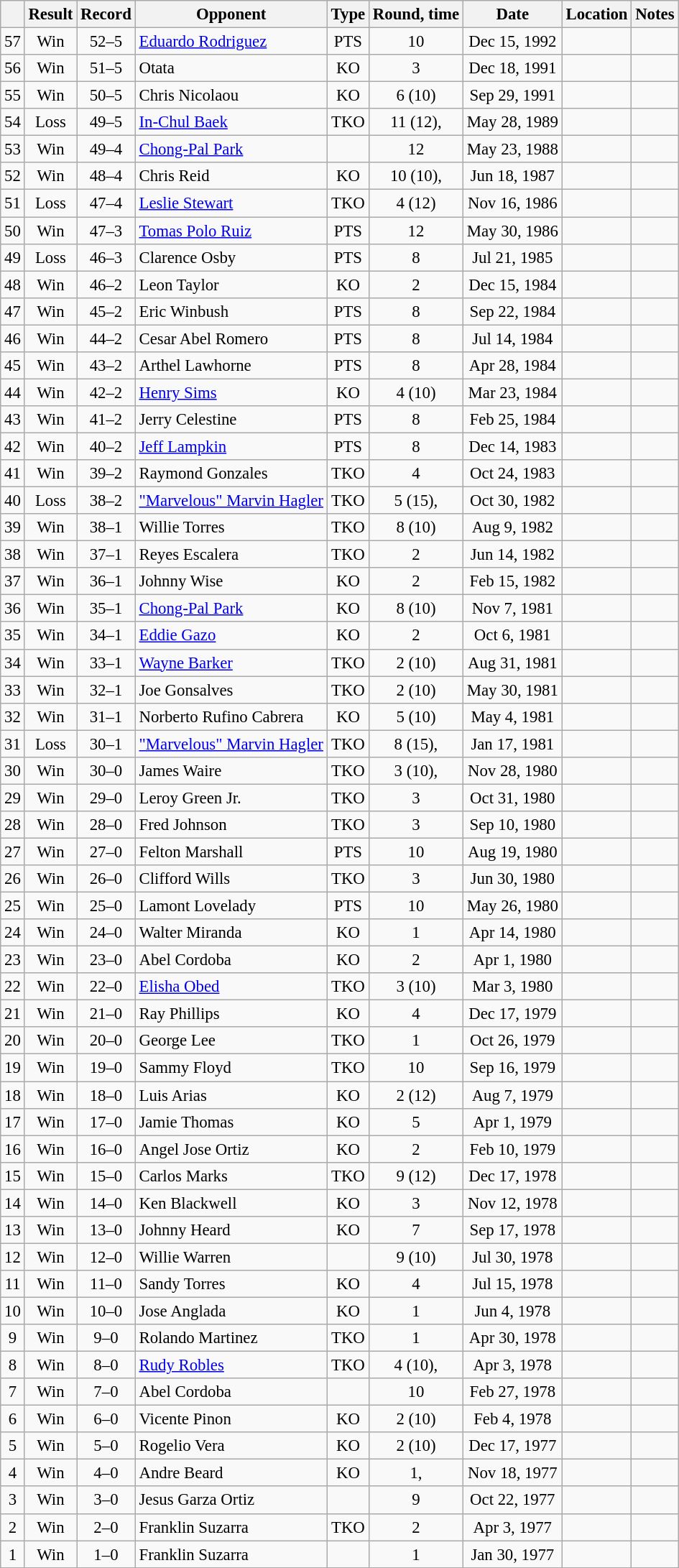<table class="wikitable" style="text-align:center; font-size:95%">
<tr>
<th></th>
<th>Result</th>
<th>Record</th>
<th>Opponent</th>
<th>Type</th>
<th>Round, time</th>
<th>Date</th>
<th>Location</th>
<th>Notes</th>
</tr>
<tr>
<td>57</td>
<td>Win</td>
<td>52–5</td>
<td align=left> <a href='#'>Eduardo Rodriguez</a></td>
<td>PTS</td>
<td>10</td>
<td>Dec 15, 1992</td>
<td align=left></td>
<td></td>
</tr>
<tr>
<td>56</td>
<td>Win</td>
<td>51–5</td>
<td align=left> Otata</td>
<td>KO</td>
<td>3</td>
<td>Dec 18, 1991</td>
<td align=left></td>
<td></td>
</tr>
<tr>
<td>55</td>
<td>Win</td>
<td>50–5</td>
<td align=left> Chris Nicolaou</td>
<td>KO</td>
<td>6 (10)</td>
<td>Sep 29, 1991</td>
<td align=left></td>
<td></td>
</tr>
<tr>
<td>54</td>
<td>Loss</td>
<td>49–5</td>
<td align=left> <a href='#'>In-Chul Baek</a></td>
<td>TKO</td>
<td>11 (12), </td>
<td>May 28, 1989</td>
<td align=left></td>
<td align=left></td>
</tr>
<tr>
<td>53</td>
<td>Win</td>
<td>49–4</td>
<td align=left> <a href='#'>Chong-Pal Park</a></td>
<td></td>
<td>12</td>
<td>May 23, 1988</td>
<td align=left></td>
<td align=left></td>
</tr>
<tr>
<td>52</td>
<td>Win</td>
<td>48–4</td>
<td align=left> Chris Reid</td>
<td>KO</td>
<td>10 (10), </td>
<td>Jun 18, 1987</td>
<td align=left></td>
<td></td>
</tr>
<tr>
<td>51</td>
<td>Loss</td>
<td>47–4</td>
<td align=left> <a href='#'>Leslie Stewart</a></td>
<td>TKO</td>
<td>4 (12)</td>
<td>Nov 16, 1986</td>
<td align=left></td>
<td align=left></td>
</tr>
<tr>
<td>50</td>
<td>Win</td>
<td>47–3</td>
<td align=left> <a href='#'>Tomas Polo Ruiz</a></td>
<td>PTS</td>
<td>12</td>
<td>May 30, 1986</td>
<td align=left></td>
<td align=left></td>
</tr>
<tr>
<td>49</td>
<td>Loss</td>
<td>46–3</td>
<td align=left> Clarence Osby</td>
<td>PTS</td>
<td>8</td>
<td>Jul 21, 1985</td>
<td align=left></td>
<td></td>
</tr>
<tr>
<td>48</td>
<td>Win</td>
<td>46–2</td>
<td align=left> Leon Taylor</td>
<td>KO</td>
<td>2</td>
<td>Dec 15, 1984</td>
<td align=left></td>
<td></td>
</tr>
<tr>
<td>47</td>
<td>Win</td>
<td>45–2</td>
<td align=left> Eric Winbush</td>
<td>PTS</td>
<td>8</td>
<td>Sep 22, 1984</td>
<td align=left></td>
<td></td>
</tr>
<tr>
<td>46</td>
<td>Win</td>
<td>44–2</td>
<td align=left> Cesar Abel Romero</td>
<td>PTS</td>
<td>8</td>
<td>Jul 14, 1984</td>
<td align=left></td>
<td></td>
</tr>
<tr>
<td>45</td>
<td>Win</td>
<td>43–2</td>
<td align=left> Arthel Lawhorne</td>
<td>PTS</td>
<td>8</td>
<td>Apr 28, 1984</td>
<td align=left></td>
<td></td>
</tr>
<tr>
<td>44</td>
<td>Win</td>
<td>42–2</td>
<td align=left> <a href='#'>Henry Sims</a></td>
<td>KO</td>
<td>4 (10)</td>
<td>Mar 23, 1984</td>
<td align=left></td>
<td></td>
</tr>
<tr>
<td>43</td>
<td>Win</td>
<td>41–2</td>
<td align=left> Jerry Celestine</td>
<td>PTS</td>
<td>8</td>
<td>Feb 25, 1984</td>
<td align=left></td>
<td></td>
</tr>
<tr>
<td>42</td>
<td>Win</td>
<td>40–2</td>
<td align=left> <a href='#'>Jeff Lampkin</a></td>
<td>PTS</td>
<td>8</td>
<td>Dec 14, 1983</td>
<td align=left></td>
<td></td>
</tr>
<tr>
<td>41</td>
<td>Win</td>
<td>39–2</td>
<td align=left> Raymond Gonzales</td>
<td>TKO</td>
<td>4</td>
<td>Oct 24, 1983</td>
<td align=left></td>
<td></td>
</tr>
<tr>
<td>40</td>
<td>Loss</td>
<td>38–2</td>
<td align=left> <a href='#'>"Marvelous" Marvin Hagler</a></td>
<td>TKO</td>
<td>5 (15), </td>
<td>Oct 30, 1982</td>
<td align=left></td>
<td align=left></td>
</tr>
<tr>
<td>39</td>
<td>Win</td>
<td>38–1</td>
<td align=left> Willie Torres</td>
<td>TKO</td>
<td>8 (10)</td>
<td>Aug 9, 1982</td>
<td align=left></td>
<td></td>
</tr>
<tr>
<td>38</td>
<td>Win</td>
<td>37–1</td>
<td align=left> Reyes Escalera</td>
<td>TKO</td>
<td>2</td>
<td>Jun 14, 1982</td>
<td align=left></td>
<td></td>
</tr>
<tr>
<td>37</td>
<td>Win</td>
<td>36–1</td>
<td align=left> Johnny Wise</td>
<td>KO</td>
<td>2</td>
<td>Feb 15, 1982</td>
<td align=left></td>
<td></td>
</tr>
<tr>
<td>36</td>
<td>Win</td>
<td>35–1</td>
<td align=left> <a href='#'>Chong-Pal Park</a></td>
<td>KO</td>
<td>8 (10)</td>
<td>Nov 7, 1981</td>
<td align=left></td>
<td></td>
</tr>
<tr>
<td>35</td>
<td>Win</td>
<td>34–1</td>
<td align=left> <a href='#'>Eddie Gazo</a></td>
<td>KO</td>
<td>2</td>
<td>Oct 6, 1981</td>
<td align=left></td>
<td></td>
</tr>
<tr>
<td>34</td>
<td>Win</td>
<td>33–1</td>
<td align=left> <a href='#'>Wayne Barker</a></td>
<td>TKO</td>
<td>2 (10)</td>
<td>Aug 31, 1981</td>
<td align=left></td>
<td></td>
</tr>
<tr>
<td>33</td>
<td>Win</td>
<td>32–1</td>
<td align=left> Joe Gonsalves</td>
<td>TKO</td>
<td>2 (10)</td>
<td>May 30, 1981</td>
<td align=left></td>
<td></td>
</tr>
<tr>
<td>32</td>
<td>Win</td>
<td>31–1</td>
<td align=left> Norberto Rufino Cabrera</td>
<td>KO</td>
<td>5 (10)</td>
<td>May 4, 1981</td>
<td align=left></td>
<td></td>
</tr>
<tr>
<td>31</td>
<td>Loss</td>
<td>30–1</td>
<td align=left> <a href='#'>"Marvelous" Marvin Hagler</a></td>
<td>TKO</td>
<td>8 (15), </td>
<td>Jan 17, 1981</td>
<td align=left></td>
<td align=left></td>
</tr>
<tr>
<td>30</td>
<td>Win</td>
<td>30–0</td>
<td align=left> James Waire</td>
<td>TKO</td>
<td>3 (10), </td>
<td>Nov 28, 1980</td>
<td align=left></td>
<td></td>
</tr>
<tr>
<td>29</td>
<td>Win</td>
<td>29–0</td>
<td align=left> Leroy Green Jr.</td>
<td>TKO</td>
<td>3</td>
<td>Oct 31, 1980</td>
<td align=left></td>
<td></td>
</tr>
<tr>
<td>28</td>
<td>Win</td>
<td>28–0</td>
<td align=left> Fred Johnson</td>
<td>TKO</td>
<td>3</td>
<td>Sep 10, 1980</td>
<td align=left></td>
<td></td>
</tr>
<tr>
<td>27</td>
<td>Win</td>
<td>27–0</td>
<td align=left> Felton Marshall</td>
<td>PTS</td>
<td>10</td>
<td>Aug 19, 1980</td>
<td align=left></td>
<td></td>
</tr>
<tr>
<td>26</td>
<td>Win</td>
<td>26–0</td>
<td align=left> Clifford Wills</td>
<td>TKO</td>
<td>3</td>
<td>Jun 30, 1980</td>
<td align=left></td>
<td></td>
</tr>
<tr>
<td>25</td>
<td>Win</td>
<td>25–0</td>
<td align=left> Lamont Lovelady</td>
<td>PTS</td>
<td>10</td>
<td>May 26, 1980</td>
<td align=left></td>
<td></td>
</tr>
<tr>
<td>24</td>
<td>Win</td>
<td>24–0</td>
<td align=left> Walter Miranda</td>
<td>KO</td>
<td>1</td>
<td>Apr 14, 1980</td>
<td align=left></td>
<td></td>
</tr>
<tr>
<td>23</td>
<td>Win</td>
<td>23–0</td>
<td align=left> Abel Cordoba</td>
<td>KO</td>
<td>2</td>
<td>Apr 1, 1980</td>
<td align=left></td>
<td></td>
</tr>
<tr>
<td>22</td>
<td>Win</td>
<td>22–0</td>
<td align=left> <a href='#'>Elisha Obed</a></td>
<td>TKO</td>
<td>3 (10)</td>
<td>Mar 3, 1980</td>
<td align=left></td>
<td></td>
</tr>
<tr>
<td>21</td>
<td>Win</td>
<td>21–0</td>
<td align=left> Ray Phillips</td>
<td>KO</td>
<td>4</td>
<td>Dec 17, 1979</td>
<td align=left></td>
<td></td>
</tr>
<tr>
<td>20</td>
<td>Win</td>
<td>20–0</td>
<td align=left> George Lee</td>
<td>TKO</td>
<td>1</td>
<td>Oct 26, 1979</td>
<td align=left></td>
<td></td>
</tr>
<tr>
<td>19</td>
<td>Win</td>
<td>19–0</td>
<td align=left> Sammy Floyd</td>
<td>TKO</td>
<td>10</td>
<td>Sep 16, 1979</td>
<td align=left></td>
<td></td>
</tr>
<tr>
<td>18</td>
<td>Win</td>
<td>18–0</td>
<td align=left> Luis Arias</td>
<td>KO</td>
<td>2 (12)</td>
<td>Aug 7, 1979</td>
<td align=left></td>
<td align=left></td>
</tr>
<tr>
<td>17</td>
<td>Win</td>
<td>17–0</td>
<td align=left> Jamie Thomas</td>
<td>KO</td>
<td>5</td>
<td>Apr 1, 1979</td>
<td align=left></td>
<td></td>
</tr>
<tr>
<td>16</td>
<td>Win</td>
<td>16–0</td>
<td align=left> Angel Jose Ortiz</td>
<td>KO</td>
<td>2</td>
<td>Feb 10, 1979</td>
<td align=left></td>
<td></td>
</tr>
<tr>
<td>15</td>
<td>Win</td>
<td>15–0</td>
<td align=left> Carlos Marks</td>
<td>TKO</td>
<td>9 (12)</td>
<td>Dec 17, 1978</td>
<td align=left></td>
<td align=left></td>
</tr>
<tr>
<td>14</td>
<td>Win</td>
<td>14–0</td>
<td align=left> Ken Blackwell</td>
<td>KO</td>
<td>3</td>
<td>Nov 12, 1978</td>
<td align=left></td>
<td></td>
</tr>
<tr>
<td>13</td>
<td>Win</td>
<td>13–0</td>
<td align=left> Johnny Heard</td>
<td>KO</td>
<td>7</td>
<td>Sep 17, 1978</td>
<td align=left></td>
<td></td>
</tr>
<tr>
<td>12</td>
<td>Win</td>
<td>12–0</td>
<td align=left> Willie Warren</td>
<td></td>
<td>9 (10)</td>
<td>Jul 30, 1978</td>
<td align=left></td>
<td></td>
</tr>
<tr>
<td>11</td>
<td>Win</td>
<td>11–0</td>
<td align=left> Sandy Torres</td>
<td>KO</td>
<td>4</td>
<td>Jul 15, 1978</td>
<td align=left></td>
<td></td>
</tr>
<tr>
<td>10</td>
<td>Win</td>
<td>10–0</td>
<td align=left> Jose Anglada</td>
<td>KO</td>
<td>1</td>
<td>Jun 4, 1978</td>
<td align=left></td>
<td></td>
</tr>
<tr>
<td>9</td>
<td>Win</td>
<td>9–0</td>
<td align=left> Rolando Martinez</td>
<td>TKO</td>
<td>1</td>
<td>Apr 30, 1978</td>
<td align=left></td>
<td></td>
</tr>
<tr>
<td>8</td>
<td>Win</td>
<td>8–0</td>
<td align=left> <a href='#'>Rudy Robles</a></td>
<td>TKO</td>
<td>4 (10), </td>
<td>Apr 3, 1978</td>
<td align=left></td>
<td></td>
</tr>
<tr>
<td>7</td>
<td>Win</td>
<td>7–0</td>
<td align=left> Abel Cordoba</td>
<td></td>
<td>10</td>
<td>Feb 27, 1978</td>
<td align=left></td>
<td></td>
</tr>
<tr>
<td>6</td>
<td>Win</td>
<td>6–0</td>
<td align=left> Vicente Pinon</td>
<td>KO</td>
<td>2 (10)</td>
<td>Feb 4, 1978</td>
<td align=left></td>
<td></td>
</tr>
<tr>
<td>5</td>
<td>Win</td>
<td>5–0</td>
<td align=left>Rogelio Vera</td>
<td>KO</td>
<td>2 (10)</td>
<td>Dec 17, 1977</td>
<td align=left></td>
<td></td>
</tr>
<tr>
<td>4</td>
<td>Win</td>
<td>4–0</td>
<td align=left> Andre Beard</td>
<td>KO</td>
<td>1, </td>
<td>Nov 18, 1977</td>
<td align=left></td>
<td></td>
</tr>
<tr>
<td>3</td>
<td>Win</td>
<td>3–0</td>
<td align=left>Jesus Garza Ortiz</td>
<td></td>
<td>9</td>
<td>Oct 22, 1977</td>
<td align=left></td>
<td></td>
</tr>
<tr>
<td>2</td>
<td>Win</td>
<td>2–0</td>
<td align=left>Franklin Suzarra</td>
<td>TKO</td>
<td>2</td>
<td>Apr 3, 1977</td>
<td align=left></td>
<td></td>
</tr>
<tr>
<td>1</td>
<td>Win</td>
<td>1–0</td>
<td align=left>Franklin Suzarra</td>
<td></td>
<td>1</td>
<td>Jan 30, 1977</td>
<td align=left></td>
<td></td>
</tr>
</table>
